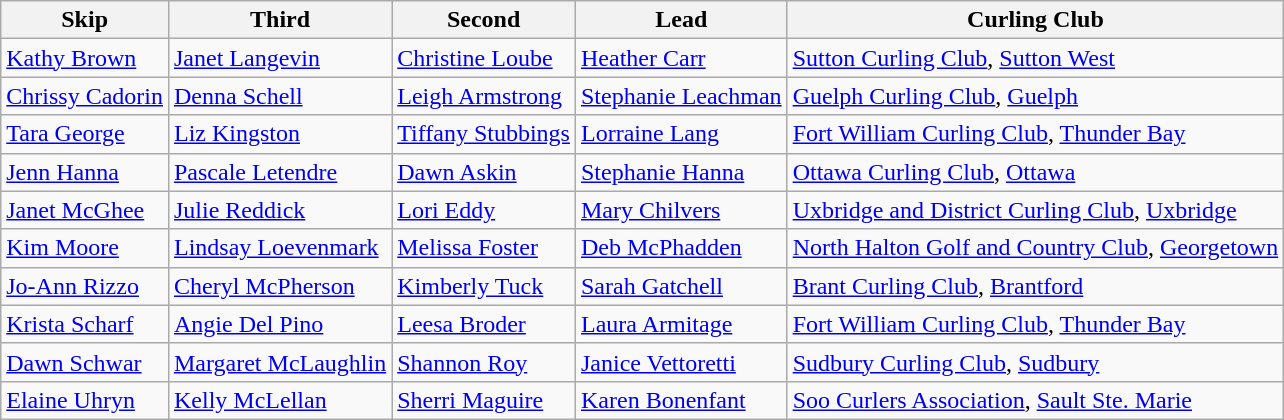<table class="wikitable">
<tr>
<th>Skip</th>
<th>Third</th>
<th>Second</th>
<th>Lead</th>
<th>Curling Club</th>
</tr>
<tr>
<td><a href='#'>Kathy Brown</a></td>
<td><a href='#'>Janet Langevin</a></td>
<td><a href='#'>Christine Loube</a></td>
<td><a href='#'>Heather Carr</a></td>
<td><a href='#'>Sutton Curling Club</a>, <a href='#'>Sutton West</a></td>
</tr>
<tr>
<td><a href='#'>Chrissy Cadorin</a></td>
<td><a href='#'>Denna Schell</a></td>
<td><a href='#'>Leigh Armstrong</a></td>
<td><a href='#'>Stephanie Leachman</a></td>
<td><a href='#'>Guelph Curling Club</a>, <a href='#'>Guelph</a></td>
</tr>
<tr>
<td><a href='#'>Tara George</a></td>
<td><a href='#'>Liz Kingston</a></td>
<td><a href='#'>Tiffany Stubbings</a></td>
<td><a href='#'>Lorraine Lang</a></td>
<td><a href='#'>Fort William Curling Club</a>, <a href='#'>Thunder Bay</a></td>
</tr>
<tr>
<td><a href='#'>Jenn Hanna</a></td>
<td><a href='#'>Pascale Letendre</a></td>
<td><a href='#'>Dawn Askin</a></td>
<td><a href='#'>Stephanie Hanna</a></td>
<td><a href='#'>Ottawa Curling Club</a>, <a href='#'>Ottawa</a></td>
</tr>
<tr>
<td><a href='#'>Janet McGhee</a></td>
<td><a href='#'>Julie Reddick</a></td>
<td><a href='#'>Lori Eddy</a></td>
<td><a href='#'>Mary Chilvers</a></td>
<td><a href='#'>Uxbridge and District Curling Club</a>, <a href='#'>Uxbridge</a></td>
</tr>
<tr>
<td><a href='#'>Kim Moore</a></td>
<td><a href='#'>Lindsay Loevenmark</a></td>
<td><a href='#'>Melissa Foster</a></td>
<td><a href='#'>Deb McPhadden</a></td>
<td><a href='#'>North Halton Golf and Country Club</a>, <a href='#'>Georgetown</a></td>
</tr>
<tr>
<td><a href='#'>Jo-Ann Rizzo</a></td>
<td><a href='#'>Cheryl McPherson</a></td>
<td><a href='#'>Kimberly Tuck</a></td>
<td><a href='#'>Sarah Gatchell</a></td>
<td><a href='#'>Brant Curling Club</a>, <a href='#'>Brantford</a></td>
</tr>
<tr>
<td><a href='#'>Krista Scharf</a></td>
<td><a href='#'>Angie Del Pino</a></td>
<td><a href='#'>Leesa Broder</a></td>
<td><a href='#'>Laura Armitage</a></td>
<td><a href='#'>Fort William Curling Club</a>, <a href='#'>Thunder Bay</a></td>
</tr>
<tr>
<td><a href='#'>Dawn Schwar</a></td>
<td><a href='#'>Margaret McLaughlin</a></td>
<td><a href='#'>Shannon Roy</a></td>
<td><a href='#'>Janice Vettoretti</a></td>
<td><a href='#'>Sudbury Curling Club</a>, <a href='#'>Sudbury</a></td>
</tr>
<tr>
<td><a href='#'>Elaine Uhryn</a></td>
<td><a href='#'>Kelly McLellan</a></td>
<td><a href='#'>Sherri Maguire</a></td>
<td><a href='#'>Karen Bonenfant</a></td>
<td><a href='#'>Soo Curlers Association</a>, <a href='#'>Sault Ste. Marie</a></td>
</tr>
</table>
